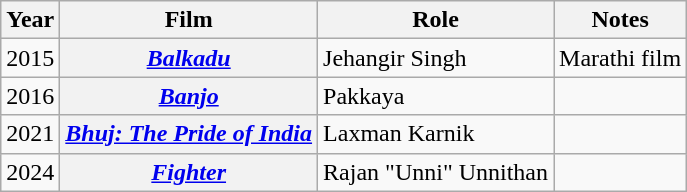<table class="wikitable plainrowheaders sortable">
<tr>
<th>Year</th>
<th>Film</th>
<th>Role</th>
<th>Notes</th>
</tr>
<tr>
<td>2015</td>
<th scope=row><em><a href='#'>Balkadu</a></em></th>
<td>Jehangir Singh</td>
<td>Marathi film</td>
</tr>
<tr>
<td>2016</td>
<th scope=row><em><a href='#'>Banjo</a></em></th>
<td>Pakkaya</td>
<td></td>
</tr>
<tr>
<td>2021</td>
<th scope=row><em><a href='#'>Bhuj: The Pride of India</a></em></th>
<td>Laxman Karnik</td>
<td></td>
</tr>
<tr>
<td>2024</td>
<th scope=row><em><a href='#'>Fighter</a></em></th>
<td>Rajan "Unni" Unnithan</td>
<td></td>
</tr>
</table>
